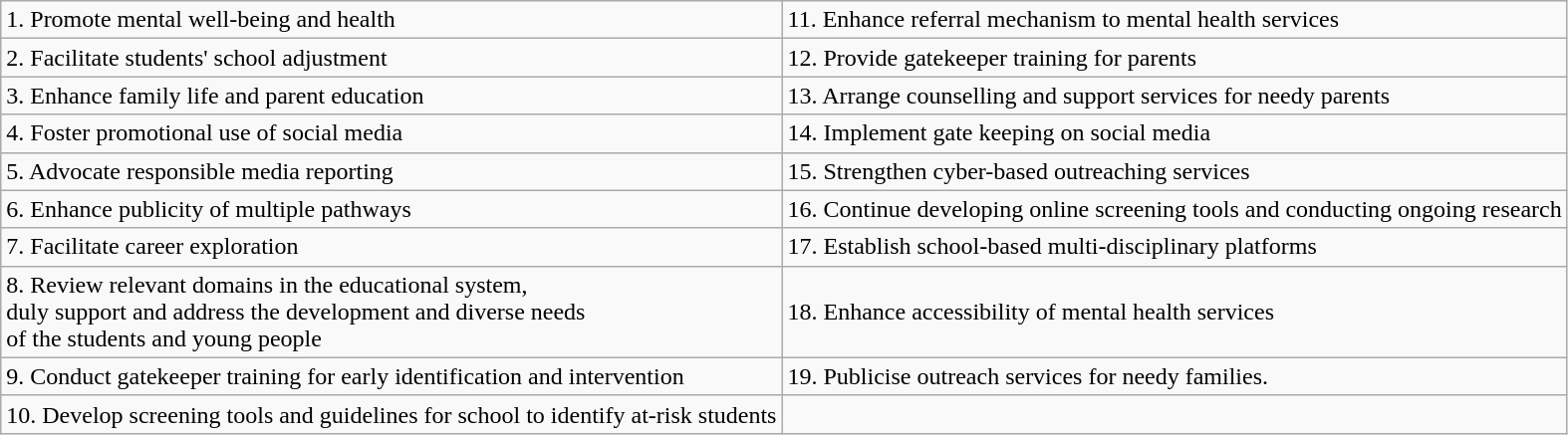<table class="wikitable">
<tr>
<td>1. Promote mental well-being and health</td>
<td>11. Enhance referral mechanism to mental health services</td>
</tr>
<tr>
<td>2. Facilitate students' school adjustment</td>
<td>12. Provide gatekeeper training for parents</td>
</tr>
<tr>
<td>3. Enhance family life and parent education</td>
<td>13. Arrange counselling and support services for needy parents</td>
</tr>
<tr>
<td>4. Foster promotional use of social media</td>
<td>14. Implement gate keeping on social media</td>
</tr>
<tr>
<td>5. Advocate responsible media reporting</td>
<td>15. Strengthen cyber-based outreaching services</td>
</tr>
<tr>
<td>6. Enhance publicity of multiple pathways</td>
<td>16. Continue developing online screening tools and conducting ongoing research</td>
</tr>
<tr>
<td>7. Facilitate career exploration</td>
<td>17. Establish school-based multi-disciplinary platforms</td>
</tr>
<tr>
<td>8. Review relevant domains in the educational system,<br>duly support and address the development and diverse needs<br>of the students and young people</td>
<td>18. Enhance accessibility of mental health services</td>
</tr>
<tr>
<td>9. Conduct gatekeeper training for early identification and intervention</td>
<td>19. Publicise outreach services for needy families.</td>
</tr>
<tr>
<td>10. Develop screening tools and guidelines for school to identify at-risk students</td>
<td></td>
</tr>
</table>
